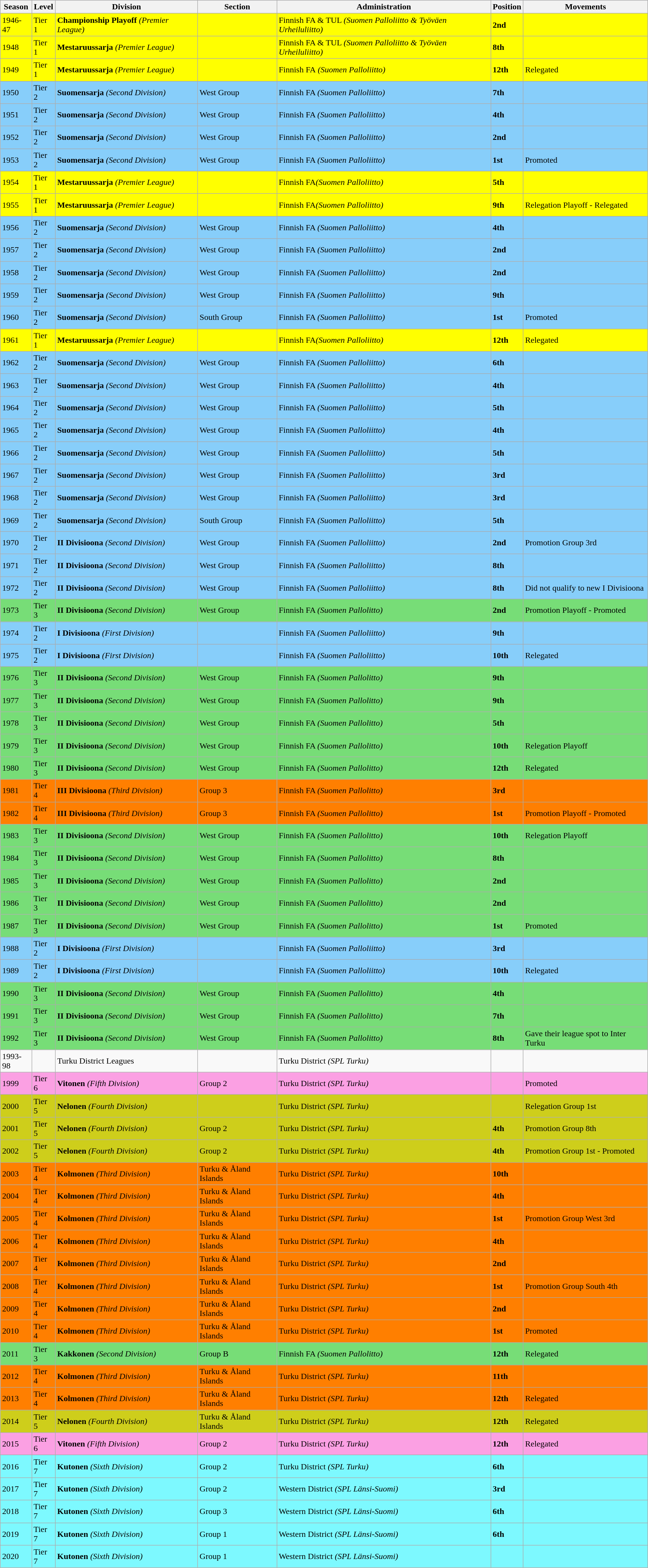<table class="wikitable">
<tr style="background:#f0f6fa;">
<th><strong>Season</strong></th>
<th><strong>Level</strong></th>
<th><strong>Division</strong></th>
<th><strong>Section</strong></th>
<th><strong>Administration</strong></th>
<th><strong>Position</strong></th>
<th><strong>Movements</strong></th>
</tr>
<tr>
<td style="background:#FFFF00;">1946-47</td>
<td style="background:#FFFF00;">Tier 1</td>
<td style="background:#FFFF00;"><strong>Championship Playoff</strong> <em>(Premier League)</em></td>
<td style="background:#FFFF00;"></td>
<td style="background:#FFFF00;">Finnish FA & TUL <em>(Suomen Palloliitto & Työväen Urheiluliitto)</em></td>
<td style="background:#FFFF00;"><strong>2nd</strong></td>
<td style="background:#FFFF00;"></td>
</tr>
<tr>
<td style="background:#FFFF00;">1948</td>
<td style="background:#FFFF00;">Tier 1</td>
<td style="background:#FFFF00;"><strong>Mestaruussarja</strong> <em>(Premier League)</em></td>
<td style="background:#FFFF00;"></td>
<td style="background:#FFFF00;">Finnish FA & TUL <em>(Suomen Palloliitto & Työväen Urheiluliitto)</em></td>
<td style="background:#FFFF00;"><strong>8th</strong></td>
<td style="background:#FFFF00;"></td>
</tr>
<tr>
<td style="background:#FFFF00;">1949</td>
<td style="background:#FFFF00;">Tier 1</td>
<td style="background:#FFFF00;"><strong>Mestaruussarja</strong> <em>(Premier League)</em></td>
<td style="background:#FFFF00;"></td>
<td style="background:#FFFF00;">Finnish FA<em> (Suomen Palloliitto)</em></td>
<td style="background:#FFFF00;"><strong>12th</strong></td>
<td style="background:#FFFF00;">Relegated</td>
</tr>
<tr>
<td style="background:#87CEFA;">1950</td>
<td style="background:#87CEFA;">Tier 2</td>
<td style="background:#87CEFA;"><strong>Suomensarja</strong> <em>(Second Division)</em></td>
<td style="background:#87CEFA;">West Group</td>
<td style="background:#87CEFA;">Finnish FA <em>(Suomen Palloliitto)</em></td>
<td style="background:#87CEFA;"><strong>7th</strong></td>
<td style="background:#87CEFA;"></td>
</tr>
<tr>
<td style="background:#87CEFA;">1951</td>
<td style="background:#87CEFA;">Tier 2</td>
<td style="background:#87CEFA;"><strong>Suomensarja</strong> <em>(Second Division)</em></td>
<td style="background:#87CEFA;">West Group</td>
<td style="background:#87CEFA;">Finnish FA <em>(Suomen Palloliitto)</em></td>
<td style="background:#87CEFA;"><strong>4th</strong></td>
<td style="background:#87CEFA;"></td>
</tr>
<tr>
<td style="background:#87CEFA;">1952</td>
<td style="background:#87CEFA;">Tier 2</td>
<td style="background:#87CEFA;"><strong>Suomensarja</strong> <em>(Second Division)</em></td>
<td style="background:#87CEFA;">West Group</td>
<td style="background:#87CEFA;">Finnish FA <em>(Suomen Palloliitto)</em></td>
<td style="background:#87CEFA;"><strong>2nd</strong></td>
<td style="background:#87CEFA;"></td>
</tr>
<tr>
<td style="background:#87CEFA;">1953</td>
<td style="background:#87CEFA;">Tier 2</td>
<td style="background:#87CEFA;"><strong>Suomensarja</strong> <em>(Second Division)</em></td>
<td style="background:#87CEFA;">West Group</td>
<td style="background:#87CEFA;">Finnish FA <em>(Suomen Palloliitto)</em></td>
<td style="background:#87CEFA;"><strong>1st</strong></td>
<td style="background:#87CEFA;">Promoted</td>
</tr>
<tr>
<td style="background:#FFFF00;">1954</td>
<td style="background:#FFFF00;">Tier 1</td>
<td style="background:#FFFF00;"><strong>Mestaruussarja</strong> <em>(Premier League)</em></td>
<td style="background:#FFFF00;"></td>
<td style="background:#FFFF00;">Finnish FA<em>(Suomen Palloliitto)</em></td>
<td style="background:#FFFF00;"><strong>5th</strong></td>
<td style="background:#FFFF00;"></td>
</tr>
<tr>
<td style="background:#FFFF00;">1955</td>
<td style="background:#FFFF00;">Tier 1</td>
<td style="background:#FFFF00;"><strong>Mestaruussarja</strong> <em>(Premier League)</em></td>
<td style="background:#FFFF00;"></td>
<td style="background:#FFFF00;">Finnish FA<em>(Suomen Palloliitto)</em></td>
<td style="background:#FFFF00;"><strong>9th</strong></td>
<td style="background:#FFFF00;">Relegation Playoff - Relegated</td>
</tr>
<tr>
<td style="background:#87CEFA;">1956</td>
<td style="background:#87CEFA;">Tier 2</td>
<td style="background:#87CEFA;"><strong>Suomensarja</strong> <em>(Second Division)</em></td>
<td style="background:#87CEFA;">West Group</td>
<td style="background:#87CEFA;">Finnish FA <em>(Suomen Palloliitto)</em></td>
<td style="background:#87CEFA;"><strong>4th</strong></td>
<td style="background:#87CEFA;"></td>
</tr>
<tr>
<td style="background:#87CEFA;">1957</td>
<td style="background:#87CEFA;">Tier 2</td>
<td style="background:#87CEFA;"><strong>Suomensarja</strong> <em>(Second Division)</em></td>
<td style="background:#87CEFA;">West Group</td>
<td style="background:#87CEFA;">Finnish FA <em>(Suomen Palloliitto)</em></td>
<td style="background:#87CEFA;"><strong>2nd</strong></td>
<td style="background:#87CEFA;"></td>
</tr>
<tr>
<td style="background:#87CEFA;">1958</td>
<td style="background:#87CEFA;">Tier 2</td>
<td style="background:#87CEFA;"><strong>Suomensarja</strong> <em>(Second Division)</em></td>
<td style="background:#87CEFA;">West Group</td>
<td style="background:#87CEFA;">Finnish FA <em>(Suomen Palloliitto)</em></td>
<td style="background:#87CEFA;"><strong>2nd</strong></td>
<td style="background:#87CEFA;"></td>
</tr>
<tr>
<td style="background:#87CEFA;">1959</td>
<td style="background:#87CEFA;">Tier 2</td>
<td style="background:#87CEFA;"><strong>Suomensarja</strong> <em>(Second Division)</em></td>
<td style="background:#87CEFA;">West Group</td>
<td style="background:#87CEFA;">Finnish FA <em>(Suomen Palloliitto)</em></td>
<td style="background:#87CEFA;"><strong>9th</strong></td>
<td style="background:#87CEFA;"></td>
</tr>
<tr>
<td style="background:#87CEFA;">1960</td>
<td style="background:#87CEFA;">Tier 2</td>
<td style="background:#87CEFA;"><strong>Suomensarja</strong> <em>(Second Division)</em></td>
<td style="background:#87CEFA;">South Group</td>
<td style="background:#87CEFA;">Finnish FA <em>(Suomen Palloliitto)</em></td>
<td style="background:#87CEFA;"><strong>1st</strong></td>
<td style="background:#87CEFA;">Promoted</td>
</tr>
<tr>
<td style="background:#FFFF00;">1961</td>
<td style="background:#FFFF00;">Tier 1</td>
<td style="background:#FFFF00;"><strong>Mestaruussarja</strong> <em>(Premier League)</em></td>
<td style="background:#FFFF00;"></td>
<td style="background:#FFFF00;">Finnish FA<em>(Suomen Palloliitto)</em></td>
<td style="background:#FFFF00;"><strong>12th</strong></td>
<td style="background:#FFFF00;">Relegated</td>
</tr>
<tr>
<td style="background:#87CEFA;">1962</td>
<td style="background:#87CEFA;">Tier 2</td>
<td style="background:#87CEFA;"><strong>Suomensarja</strong> <em>(Second Division)</em></td>
<td style="background:#87CEFA;">West Group</td>
<td style="background:#87CEFA;">Finnish FA <em>(Suomen Palloliitto)</em></td>
<td style="background:#87CEFA;"><strong>6th</strong></td>
<td style="background:#87CEFA;"></td>
</tr>
<tr>
<td style="background:#87CEFA;">1963</td>
<td style="background:#87CEFA;">Tier 2</td>
<td style="background:#87CEFA;"><strong>Suomensarja</strong> <em>(Second Division)</em></td>
<td style="background:#87CEFA;">West Group</td>
<td style="background:#87CEFA;">Finnish FA <em>(Suomen Palloliitto)</em></td>
<td style="background:#87CEFA;"><strong>4th</strong></td>
<td style="background:#87CEFA;"></td>
</tr>
<tr>
<td style="background:#87CEFA;">1964</td>
<td style="background:#87CEFA;">Tier 2</td>
<td style="background:#87CEFA;"><strong>Suomensarja</strong> <em>(Second Division)</em></td>
<td style="background:#87CEFA;">West Group</td>
<td style="background:#87CEFA;">Finnish FA <em>(Suomen Palloliitto)</em></td>
<td style="background:#87CEFA;"><strong>5th</strong></td>
<td style="background:#87CEFA;"></td>
</tr>
<tr>
<td style="background:#87CEFA;">1965</td>
<td style="background:#87CEFA;">Tier 2</td>
<td style="background:#87CEFA;"><strong>Suomensarja</strong> <em>(Second Division)</em></td>
<td style="background:#87CEFA;">West Group</td>
<td style="background:#87CEFA;">Finnish FA <em>(Suomen Palloliitto)</em></td>
<td style="background:#87CEFA;"><strong>4th</strong></td>
<td style="background:#87CEFA;"></td>
</tr>
<tr>
<td style="background:#87CEFA;">1966</td>
<td style="background:#87CEFA;">Tier 2</td>
<td style="background:#87CEFA;"><strong>Suomensarja</strong> <em>(Second Division)</em></td>
<td style="background:#87CEFA;">West Group</td>
<td style="background:#87CEFA;">Finnish FA <em>(Suomen Palloliitto)</em></td>
<td style="background:#87CEFA;"><strong>5th</strong></td>
<td style="background:#87CEFA;"></td>
</tr>
<tr>
<td style="background:#87CEFA;">1967</td>
<td style="background:#87CEFA;">Tier 2</td>
<td style="background:#87CEFA;"><strong>Suomensarja</strong> <em>(Second Division)</em></td>
<td style="background:#87CEFA;">West Group</td>
<td style="background:#87CEFA;">Finnish FA <em>(Suomen Palloliitto)</em></td>
<td style="background:#87CEFA;"><strong>3rd</strong></td>
<td style="background:#87CEFA;"></td>
</tr>
<tr>
<td style="background:#87CEFA;">1968</td>
<td style="background:#87CEFA;">Tier 2</td>
<td style="background:#87CEFA;"><strong>Suomensarja</strong> <em>(Second Division)</em></td>
<td style="background:#87CEFA;">West Group</td>
<td style="background:#87CEFA;">Finnish FA <em>(Suomen Palloliitto)</em></td>
<td style="background:#87CEFA;"><strong>3rd</strong></td>
<td style="background:#87CEFA;"></td>
</tr>
<tr>
<td style="background:#87CEFA;">1969</td>
<td style="background:#87CEFA;">Tier 2</td>
<td style="background:#87CEFA;"><strong>Suomensarja</strong> <em>(Second Division)</em></td>
<td style="background:#87CEFA;">South Group</td>
<td style="background:#87CEFA;">Finnish FA <em>(Suomen Palloliitto)</em></td>
<td style="background:#87CEFA;"><strong>5th</strong></td>
<td style="background:#87CEFA;"></td>
</tr>
<tr>
<td style="background:#87CEFA;">1970</td>
<td style="background:#87CEFA;">Tier 2</td>
<td style="background:#87CEFA;"><strong>II Divisioona</strong> <em>(Second Division)</em></td>
<td style="background:#87CEFA;">West Group</td>
<td style="background:#87CEFA;">Finnish FA <em>(Suomen Palloliitto)</em></td>
<td style="background:#87CEFA;"><strong>2nd</strong></td>
<td style="background:#87CEFA;">Promotion Group 3rd</td>
</tr>
<tr>
<td style="background:#87CEFA;">1971</td>
<td style="background:#87CEFA;">Tier 2</td>
<td style="background:#87CEFA;"><strong>II Divisioona</strong> <em>(Second Division)</em></td>
<td style="background:#87CEFA;">West Group</td>
<td style="background:#87CEFA;">Finnish FA <em>(Suomen Palloliitto)</em></td>
<td style="background:#87CEFA;"><strong>8th</strong></td>
<td style="background:#87CEFA;"></td>
</tr>
<tr>
<td style="background:#87CEFA;">1972</td>
<td style="background:#87CEFA;">Tier 2</td>
<td style="background:#87CEFA;"><strong>II Divisioona</strong> <em>(Second Division)</em></td>
<td style="background:#87CEFA;">West Group</td>
<td style="background:#87CEFA;">Finnish FA <em>(Suomen Palloliitto)</em></td>
<td style="background:#87CEFA;"><strong>8th</strong></td>
<td style="background:#87CEFA;">Did not qualify to new I Divisioona</td>
</tr>
<tr>
<td style="background:#77DD77;">1973</td>
<td style="background:#77DD77;">Tier 3</td>
<td style="background:#77DD77;"><strong>II Divisioona</strong> <em>(Second Division)</em></td>
<td style="background:#77DD77;">West Group</td>
<td style="background:#77DD77;">Finnish FA <em>(Suomen Pallolitto)</em></td>
<td style="background:#77DD77;"><strong>2nd</strong></td>
<td style="background:#77DD77;">Promotion Playoff - Promoted</td>
</tr>
<tr>
<td style="background:#87CEFA;">1974</td>
<td style="background:#87CEFA;">Tier 2</td>
<td style="background:#87CEFA;"><strong>I Divisioona</strong> <em>(First Division)</em></td>
<td style="background:#87CEFA;"></td>
<td style="background:#87CEFA;">Finnish FA <em>(Suomen Palloliitto)</em></td>
<td style="background:#87CEFA;"><strong>9th</strong></td>
<td style="background:#87CEFA;"></td>
</tr>
<tr>
<td style="background:#87CEFA;">1975</td>
<td style="background:#87CEFA;">Tier 2</td>
<td style="background:#87CEFA;"><strong>I Divisioona</strong> <em>(First Division)</em></td>
<td style="background:#87CEFA;"></td>
<td style="background:#87CEFA;">Finnish FA <em>(Suomen Palloliitto)</em></td>
<td style="background:#87CEFA;"><strong>10th</strong></td>
<td style="background:#87CEFA;">Relegated</td>
</tr>
<tr>
<td style="background:#77DD77;">1976</td>
<td style="background:#77DD77;">Tier 3</td>
<td style="background:#77DD77;"><strong>II Divisioona</strong> <em>(Second Division)</em></td>
<td style="background:#77DD77;">West Group</td>
<td style="background:#77DD77;">Finnish FA <em>(Suomen Pallolitto)</em></td>
<td style="background:#77DD77;"><strong>9th</strong></td>
<td style="background:#77DD77;"></td>
</tr>
<tr>
<td style="background:#77DD77;">1977</td>
<td style="background:#77DD77;">Tier 3</td>
<td style="background:#77DD77;"><strong>II Divisioona</strong> <em>(Second Division)</em></td>
<td style="background:#77DD77;">West Group</td>
<td style="background:#77DD77;">Finnish FA <em>(Suomen Pallolitto)</em></td>
<td style="background:#77DD77;"><strong>9th</strong></td>
<td style="background:#77DD77;"></td>
</tr>
<tr>
<td style="background:#77DD77;">1978</td>
<td style="background:#77DD77;">Tier 3</td>
<td style="background:#77DD77;"><strong>II Divisioona</strong> <em>(Second Division)</em></td>
<td style="background:#77DD77;">West Group</td>
<td style="background:#77DD77;">Finnish FA <em>(Suomen Pallolitto)</em></td>
<td style="background:#77DD77;"><strong>5th</strong></td>
<td style="background:#77DD77;"></td>
</tr>
<tr>
<td style="background:#77DD77;">1979</td>
<td style="background:#77DD77;">Tier 3</td>
<td style="background:#77DD77;"><strong>II Divisioona</strong> <em>(Second Division)</em></td>
<td style="background:#77DD77;">West Group</td>
<td style="background:#77DD77;">Finnish FA <em>(Suomen Pallolitto)</em></td>
<td style="background:#77DD77;"><strong>10th</strong></td>
<td style="background:#77DD77;">Relegation Playoff</td>
</tr>
<tr>
<td style="background:#77DD77;">1980</td>
<td style="background:#77DD77;">Tier 3</td>
<td style="background:#77DD77;"><strong>II Divisioona</strong> <em>(Second Division)</em></td>
<td style="background:#77DD77;">West Group</td>
<td style="background:#77DD77;">Finnish FA <em>(Suomen Pallolitto)</em></td>
<td style="background:#77DD77;"><strong>12th</strong></td>
<td style="background:#77DD77;">Relegated</td>
</tr>
<tr>
<td style="background:#FF7F00;">1981</td>
<td style="background:#FF7F00;">Tier 4</td>
<td style="background:#FF7F00;"><strong>III Divisioona</strong> <em>(Third Division)</em></td>
<td style="background:#FF7F00;">Group 3</td>
<td style="background:#FF7F00;">Finnish FA <em>(Suomen Pallolitto)</em></td>
<td style="background:#FF7F00;"><strong>3rd</strong></td>
<td style="background:#FF7F00;"></td>
</tr>
<tr>
<td style="background:#FF7F00;">1982</td>
<td style="background:#FF7F00;">Tier 4</td>
<td style="background:#FF7F00;"><strong>III Divisioona</strong> <em>(Third Division)</em></td>
<td style="background:#FF7F00;">Group 3</td>
<td style="background:#FF7F00;">Finnish FA <em>(Suomen Pallolitto)</em></td>
<td style="background:#FF7F00;"><strong>1st</strong></td>
<td style="background:#FF7F00;">Promotion Playoff - Promoted</td>
</tr>
<tr>
<td style="background:#77DD77;">1983</td>
<td style="background:#77DD77;">Tier 3</td>
<td style="background:#77DD77;"><strong>II Divisioona</strong> <em>(Second Division)</em></td>
<td style="background:#77DD77;">West Group</td>
<td style="background:#77DD77;">Finnish FA <em>(Suomen Pallolitto)</em></td>
<td style="background:#77DD77;"><strong>10th</strong></td>
<td style="background:#77DD77;">Relegation Playoff</td>
</tr>
<tr>
<td style="background:#77DD77;">1984</td>
<td style="background:#77DD77;">Tier 3</td>
<td style="background:#77DD77;"><strong>II Divisioona</strong> <em>(Second Division)</em></td>
<td style="background:#77DD77;">West Group</td>
<td style="background:#77DD77;">Finnish FA <em>(Suomen Pallolitto)</em></td>
<td style="background:#77DD77;"><strong>8th</strong></td>
<td style="background:#77DD77;"></td>
</tr>
<tr>
<td style="background:#77DD77;">1985</td>
<td style="background:#77DD77;">Tier 3</td>
<td style="background:#77DD77;"><strong>II Divisioona</strong> <em>(Second Division)</em></td>
<td style="background:#77DD77;">West Group</td>
<td style="background:#77DD77;">Finnish FA <em>(Suomen Pallolitto)</em></td>
<td style="background:#77DD77;"><strong>2nd</strong></td>
<td style="background:#77DD77;"></td>
</tr>
<tr>
<td style="background:#77DD77;">1986</td>
<td style="background:#77DD77;">Tier 3</td>
<td style="background:#77DD77;"><strong>II Divisioona</strong> <em>(Second Division)</em></td>
<td style="background:#77DD77;">West Group</td>
<td style="background:#77DD77;">Finnish FA <em>(Suomen Pallolitto)</em></td>
<td style="background:#77DD77;"><strong>2nd</strong></td>
<td style="background:#77DD77;"></td>
</tr>
<tr>
<td style="background:#77DD77;">1987</td>
<td style="background:#77DD77;">Tier 3</td>
<td style="background:#77DD77;"><strong>II Divisioona</strong> <em>(Second Division)</em></td>
<td style="background:#77DD77;">West Group</td>
<td style="background:#77DD77;">Finnish FA <em>(Suomen Pallolitto)</em></td>
<td style="background:#77DD77;"><strong>1st</strong></td>
<td style="background:#77DD77;">Promoted</td>
</tr>
<tr>
<td style="background:#87CEFA;">1988</td>
<td style="background:#87CEFA;">Tier 2</td>
<td style="background:#87CEFA;"><strong>I Divisioona</strong> <em>(First Division)</em></td>
<td style="background:#87CEFA;"></td>
<td style="background:#87CEFA;">Finnish FA <em>(Suomen Palloliitto)</em></td>
<td style="background:#87CEFA;"><strong>3rd</strong></td>
<td style="background:#87CEFA;"></td>
</tr>
<tr>
<td style="background:#87CEFA;">1989</td>
<td style="background:#87CEFA;">Tier 2</td>
<td style="background:#87CEFA;"><strong>I Divisioona</strong> <em>(First Division)</em></td>
<td style="background:#87CEFA;"></td>
<td style="background:#87CEFA;">Finnish FA <em>(Suomen Palloliitto)</em></td>
<td style="background:#87CEFA;"><strong>10th</strong></td>
<td style="background:#87CEFA;">Relegated</td>
</tr>
<tr>
<td style="background:#77DD77;">1990</td>
<td style="background:#77DD77;">Tier 3</td>
<td style="background:#77DD77;"><strong>II Divisioona</strong> <em>(Second Division)</em></td>
<td style="background:#77DD77;">West Group</td>
<td style="background:#77DD77;">Finnish FA <em>(Suomen Pallolitto)</em></td>
<td style="background:#77DD77;"><strong>4th</strong></td>
<td style="background:#77DD77;"></td>
</tr>
<tr>
<td style="background:#77DD77;">1991</td>
<td style="background:#77DD77;">Tier 3</td>
<td style="background:#77DD77;"><strong>II Divisioona</strong> <em>(Second Division)</em></td>
<td style="background:#77DD77;">West Group</td>
<td style="background:#77DD77;">Finnish FA <em>(Suomen Pallolitto)</em></td>
<td style="background:#77DD77;"><strong>7th</strong></td>
<td style="background:#77DD77;"></td>
</tr>
<tr>
<td style="background:#77DD77;">1992</td>
<td style="background:#77DD77;">Tier 3</td>
<td style="background:#77DD77;"><strong>II Divisioona</strong> <em>(Second Division)</em></td>
<td style="background:#77DD77;">West Group</td>
<td style="background:#77DD77;">Finnish FA <em>(Suomen Pallolitto)</em></td>
<td style="background:#77DD77;"><strong>8th</strong></td>
<td style="background:#77DD77;">Gave their league spot to Inter Turku</td>
</tr>
<tr>
<td style="background:;">1993-98</td>
<td style="background:;"></td>
<td style="background:;">Turku District Leagues</td>
<td style="background:;"></td>
<td style="background:;">Turku District <em>(SPL Turku)</em></td>
<td style="background:;"></td>
<td style="background:;"></td>
</tr>
<tr>
<td style="background:#FBA0E3;">1999</td>
<td style="background:#FBA0E3;">Tier 6</td>
<td style="background:#FBA0E3;"><strong>Vitonen</strong> <em>(Fifth Division)</em></td>
<td style="background:#FBA0E3;">Group 2</td>
<td style="background:#FBA0E3;">Turku District <em>(SPL Turku)</em></td>
<td style="background:#FBA0E3;"></td>
<td style="background:#FBA0E3;">Promoted</td>
</tr>
<tr>
<td style="background:#CECE1B;">2000</td>
<td style="background:#CECE1B;">Tier 5</td>
<td style="background:#CECE1B;"><strong>Nelonen</strong> <em>(Fourth Division)</em></td>
<td style="background:#CECE1B;"></td>
<td style="background:#CECE1B;">Turku District <em>(SPL Turku)</em></td>
<td style="background:#CECE1B;"></td>
<td style="background:#CECE1B;">Relegation Group 1st</td>
</tr>
<tr>
<td style="background:#CECE1B;">2001</td>
<td style="background:#CECE1B;">Tier 5</td>
<td style="background:#CECE1B;"><strong>Nelonen</strong> <em>(Fourth Division)</em></td>
<td style="background:#CECE1B;">Group 2</td>
<td style="background:#CECE1B;">Turku District <em>(SPL Turku)</em></td>
<td style="background:#CECE1B;"><strong>4th</strong></td>
<td style="background:#CECE1B;">Promotion Group 8th</td>
</tr>
<tr>
<td style="background:#CECE1B;">2002</td>
<td style="background:#CECE1B;">Tier 5</td>
<td style="background:#CECE1B;"><strong>Nelonen</strong> <em>(Fourth Division)</em></td>
<td style="background:#CECE1B;">Group 2</td>
<td style="background:#CECE1B;">Turku District <em>(SPL Turku)</em></td>
<td style="background:#CECE1B;"><strong>4th</strong></td>
<td style="background:#CECE1B;">Promotion Group 1st - Promoted</td>
</tr>
<tr>
<td style="background:#FF7F00;">2003</td>
<td style="background:#FF7F00;">Tier 4</td>
<td style="background:#FF7F00;"><strong>Kolmonen</strong> <em>(Third Division)</em></td>
<td style="background:#FF7F00;">Turku & Åland Islands</td>
<td style="background:#FF7F00;">Turku District <em>(SPL Turku)</em></td>
<td style="background:#FF7F00;"><strong>10th</strong></td>
<td style="background:#FF7F00;"></td>
</tr>
<tr>
<td style="background:#FF7F00;">2004</td>
<td style="background:#FF7F00;">Tier 4</td>
<td style="background:#FF7F00;"><strong>Kolmonen</strong> <em>(Third Division)</em></td>
<td style="background:#FF7F00;">Turku & Åland Islands</td>
<td style="background:#FF7F00;">Turku District <em>(SPL Turku)</em></td>
<td style="background:#FF7F00;"><strong>4th</strong></td>
<td style="background:#FF7F00;"></td>
</tr>
<tr>
<td style="background:#FF7F00;">2005</td>
<td style="background:#FF7F00;">Tier 4</td>
<td style="background:#FF7F00;"><strong>Kolmonen</strong> <em>(Third Division)</em></td>
<td style="background:#FF7F00;">Turku & Åland Islands</td>
<td style="background:#FF7F00;">Turku District <em>(SPL Turku)</em></td>
<td style="background:#FF7F00;"><strong>1st</strong></td>
<td style="background:#FF7F00;">Promotion Group West 3rd</td>
</tr>
<tr>
<td style="background:#FF7F00;">2006</td>
<td style="background:#FF7F00;">Tier 4</td>
<td style="background:#FF7F00;"><strong>Kolmonen</strong> <em>(Third Division)</em></td>
<td style="background:#FF7F00;">Turku & Åland Islands</td>
<td style="background:#FF7F00;">Turku District <em>(SPL Turku)</em></td>
<td style="background:#FF7F00;"><strong>4th</strong></td>
<td style="background:#FF7F00;"></td>
</tr>
<tr>
<td style="background:#FF7F00;">2007</td>
<td style="background:#FF7F00;">Tier 4</td>
<td style="background:#FF7F00;"><strong>Kolmonen</strong> <em>(Third Division)</em></td>
<td style="background:#FF7F00;">Turku & Åland Islands</td>
<td style="background:#FF7F00;">Turku District <em>(SPL Turku)</em></td>
<td style="background:#FF7F00;"><strong>2nd</strong></td>
<td style="background:#FF7F00;"></td>
</tr>
<tr>
<td style="background:#FF7F00;">2008</td>
<td style="background:#FF7F00;">Tier 4</td>
<td style="background:#FF7F00;"><strong>Kolmonen</strong> <em>(Third Division)</em></td>
<td style="background:#FF7F00;">Turku & Åland Islands</td>
<td style="background:#FF7F00;">Turku District <em>(SPL Turku)</em></td>
<td style="background:#FF7F00;"><strong>1st</strong></td>
<td style="background:#FF7F00;">Promotion Group South 4th</td>
</tr>
<tr>
<td style="background:#FF7F00;">2009</td>
<td style="background:#FF7F00;">Tier 4</td>
<td style="background:#FF7F00;"><strong>Kolmonen</strong> <em>(Third Division)</em></td>
<td style="background:#FF7F00;">Turku & Åland Islands</td>
<td style="background:#FF7F00;">Turku District <em>(SPL Turku)</em></td>
<td style="background:#FF7F00;"><strong>2nd</strong></td>
<td style="background:#FF7F00;"></td>
</tr>
<tr>
<td style="background:#FF7F00;">2010</td>
<td style="background:#FF7F00;">Tier 4</td>
<td style="background:#FF7F00;"><strong>Kolmonen</strong> <em>(Third Division)</em></td>
<td style="background:#FF7F00;">Turku & Åland Islands</td>
<td style="background:#FF7F00;">Turku District <em>(SPL Turku)</em></td>
<td style="background:#FF7F00;"><strong>1st</strong></td>
<td style="background:#FF7F00;">Promoted</td>
</tr>
<tr>
<td style="background:#77DD77;">2011</td>
<td style="background:#77DD77;">Tier 3</td>
<td style="background:#77DD77;"><strong>Kakkonen</strong> <em>(Second Division)</em></td>
<td style="background:#77DD77;">Group B</td>
<td style="background:#77DD77;">Finnish FA <em>(Suomen Pallolitto)</em></td>
<td style="background:#77DD77;"><strong>12th</strong></td>
<td style="background:#77DD77;">Relegated</td>
</tr>
<tr>
<td style="background:#FF7F00;">2012</td>
<td style="background:#FF7F00;">Tier 4</td>
<td style="background:#FF7F00;"><strong>Kolmonen</strong> <em>(Third Division)</em></td>
<td style="background:#FF7F00;">Turku & Åland Islands</td>
<td style="background:#FF7F00;">Turku District <em>(SPL Turku)</em></td>
<td style="background:#FF7F00;"><strong>11th</strong></td>
<td style="background:#FF7F00;"></td>
</tr>
<tr>
<td style="background:#FF7F00;">2013</td>
<td style="background:#FF7F00;">Tier 4</td>
<td style="background:#FF7F00;"><strong>Kolmonen</strong> <em>(Third Division)</em></td>
<td style="background:#FF7F00;">Turku & Åland Islands</td>
<td style="background:#FF7F00;">Turku District <em>(SPL Turku)</em></td>
<td style="background:#FF7F00;"><strong>12th</strong></td>
<td style="background:#FF7F00;">Relegated</td>
</tr>
<tr>
<td style="background:#CECE1B;">2014</td>
<td style="background:#CECE1B;">Tier 5</td>
<td style="background:#CECE1B;"><strong>Nelonen</strong> <em>(Fourth Division)</em></td>
<td style="background:#CECE1B;">Turku & Åland Islands</td>
<td style="background:#CECE1B;">Turku District <em>(SPL Turku)</em></td>
<td style="background:#CECE1B;"><strong>12th</strong></td>
<td style="background:#CECE1B;">Relegated</td>
</tr>
<tr>
<td style="background:#FBA0E3;">2015</td>
<td style="background:#FBA0E3;">Tier 6</td>
<td style="background:#FBA0E3;"><strong>Vitonen</strong> <em>(Fifth Division)</em></td>
<td style="background:#FBA0E3;">Group 2</td>
<td style="background:#FBA0E3;">Turku District <em>(SPL Turku)</em></td>
<td style="background:#FBA0E3;"><strong>12th</strong></td>
<td style="background:#FBA0E3;">Relegated</td>
</tr>
<tr>
<td style="background:#7DF9FF;">2016</td>
<td style="background:#7DF9FF;">Tier 7</td>
<td style="background:#7DF9FF;"><strong>Kutonen</strong> <em>(Sixth Division)</em></td>
<td style="background:#7DF9FF;">Group 2</td>
<td style="background:#7DF9FF;">Turku District <em>(SPL Turku)</em></td>
<td style="background:#7DF9FF;"><strong>6th</strong></td>
<td style="background:#7DF9FF;"></td>
</tr>
<tr>
<td style="background:#7DF9FF;">2017</td>
<td style="background:#7DF9FF;">Tier 7</td>
<td style="background:#7DF9FF;"><strong>Kutonen</strong> <em>(Sixth Division)</em></td>
<td style="background:#7DF9FF;">Group 2</td>
<td style="background:#7DF9FF;">Western District <em>(SPL Länsi-Suomi)</em></td>
<td style="background:#7DF9FF;"><strong>3rd</strong></td>
<td style="background:#7DF9FF;"></td>
</tr>
<tr>
<td style="background:#7DF9FF;">2018</td>
<td style="background:#7DF9FF;">Tier 7</td>
<td style="background:#7DF9FF;"><strong>Kutonen</strong> <em>(Sixth Division)</em></td>
<td style="background:#7DF9FF;">Group 3</td>
<td style="background:#7DF9FF;">Western District <em>(SPL Länsi-Suomi)</em></td>
<td style="background:#7DF9FF;"><strong>6th</strong></td>
<td style="background:#7DF9FF;"></td>
</tr>
<tr>
<td style="background:#7DF9FF;">2019</td>
<td style="background:#7DF9FF;">Tier 7</td>
<td style="background:#7DF9FF;"><strong>Kutonen</strong> <em>(Sixth Division)</em></td>
<td style="background:#7DF9FF;">Group 1</td>
<td style="background:#7DF9FF;">Western District <em>(SPL Länsi-Suomi)</em></td>
<td style="background:#7DF9FF;"><strong>6th</strong></td>
<td style="background:#7DF9FF;"></td>
</tr>
<tr>
<td style="background:#7DF9FF;">2020</td>
<td style="background:#7DF9FF;">Tier 7</td>
<td style="background:#7DF9FF;"><strong>Kutonen</strong> <em>(Sixth Division)</em></td>
<td style="background:#7DF9FF;">Group 1</td>
<td style="background:#7DF9FF;">Western District <em>(SPL Länsi-Suomi)</em></td>
<td style="background:#7DF9FF;"></td>
<td style="background:#7DF9FF;"></td>
</tr>
</table>
